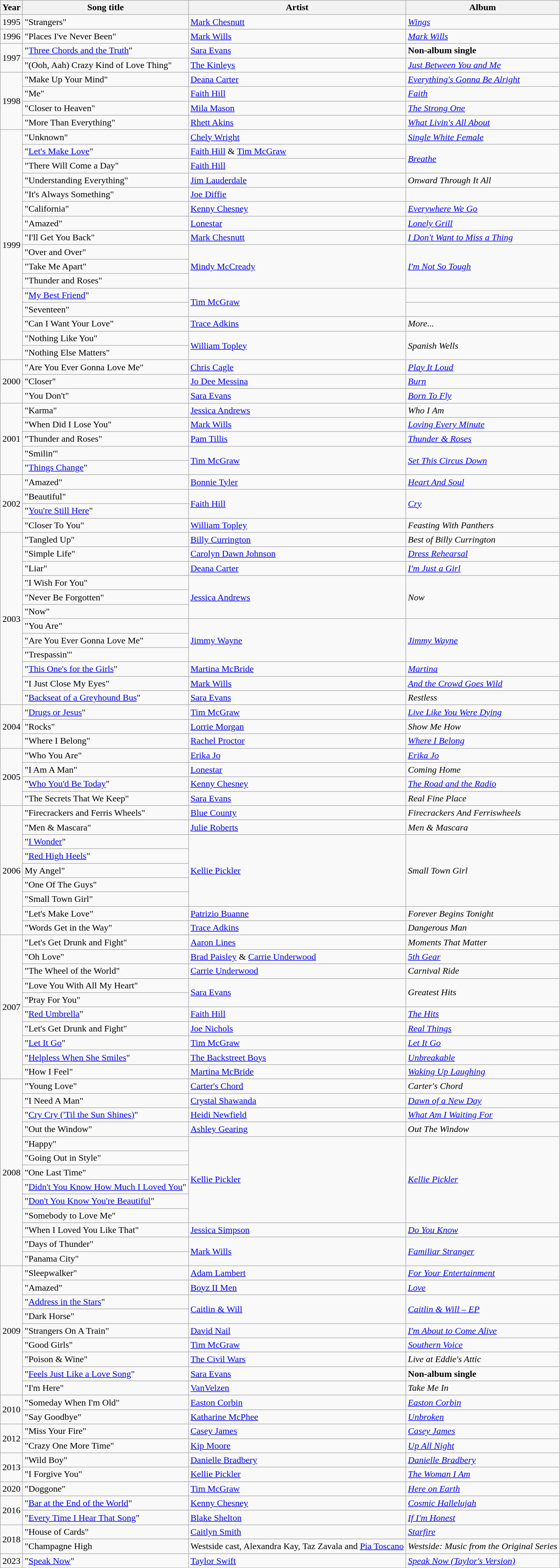<table class="wikitable">
<tr>
<th>Year</th>
<th>Song title</th>
<th>Artist</th>
<th>Album</th>
</tr>
<tr>
<td>1995</td>
<td>"Strangers"</td>
<td><a href='#'>Mark Chesnutt</a></td>
<td><em><a href='#'>Wings</a></em></td>
</tr>
<tr>
<td>1996</td>
<td>"Places I've Never Been"</td>
<td><a href='#'>Mark Wills</a></td>
<td><em><a href='#'>Mark Wills</a></em></td>
</tr>
<tr>
<td rowspan="2">1997</td>
<td>"<a href='#'>Three Chords and the Truth</a>"</td>
<td><a href='#'>Sara Evans</a></td>
<td><strong>Non-album single</strong></td>
</tr>
<tr>
<td>"(Ooh, Aah) Crazy Kind of Love Thing"</td>
<td><a href='#'>The Kinleys</a></td>
<td><em><a href='#'>Just Between You and Me</a></em></td>
</tr>
<tr>
<td rowspan="4">1998</td>
<td>"Make Up Your Mind"</td>
<td><a href='#'>Deana Carter</a></td>
<td><em><a href='#'>Everything's Gonna Be Alright</a></em></td>
</tr>
<tr>
<td>"Me"</td>
<td><a href='#'>Faith Hill</a></td>
<td><em><a href='#'>Faith</a></em></td>
</tr>
<tr>
<td>"Closer to Heaven"</td>
<td><a href='#'>Mila Mason</a></td>
<td><em><a href='#'>The Strong One</a></em></td>
</tr>
<tr>
<td>"More Than Everything"</td>
<td><a href='#'>Rhett Akins</a></td>
<td><em><a href='#'>What Livin's All About</a></em></td>
</tr>
<tr>
<td rowspan="16">1999</td>
<td>"Unknown"</td>
<td><a href='#'>Chely Wright</a></td>
<td><em><a href='#'>Single White Female</a></em></td>
</tr>
<tr>
<td>"<a href='#'>Let's Make Love</a>"</td>
<td><a href='#'>Faith Hill</a> & <a href='#'>Tim McGraw</a></td>
<td rowspan="2"><a href='#'><em>Breathe</em></a></td>
</tr>
<tr>
<td>"There Will Come a Day"</td>
<td><a href='#'>Faith Hill</a></td>
</tr>
<tr>
<td>"Understanding Everything"</td>
<td><a href='#'>Jim Lauderdale</a></td>
<td><em>Onward Through It All</em></td>
</tr>
<tr>
<td>"It's Always Something"</td>
<td><a href='#'>Joe Diffie</a></td>
<td></td>
</tr>
<tr>
<td>"California"</td>
<td><a href='#'>Kenny Chesney</a></td>
<td><em><a href='#'>Everywhere We Go</a></em></td>
</tr>
<tr>
<td>"Amazed"</td>
<td><a href='#'>Lonestar</a></td>
<td><em><a href='#'>Lonely Grill</a></em></td>
</tr>
<tr>
<td>"I'll Get You Back"</td>
<td><a href='#'>Mark Chesnutt</a></td>
<td><em><a href='#'>I Don't Want to Miss a Thing</a></em></td>
</tr>
<tr>
<td>"Over and Over"</td>
<td rowspan="3"><a href='#'>Mindy McCready</a></td>
<td rowspan="3"><em><a href='#'>I'm Not So Tough</a></em></td>
</tr>
<tr>
<td>"Take Me Apart"</td>
</tr>
<tr>
<td>"Thunder and Roses"</td>
</tr>
<tr>
<td>"<a href='#'>My Best Friend</a>"</td>
<td rowspan="2"><a href='#'>Tim McGraw</a></td>
<td></td>
</tr>
<tr>
<td>"Seventeen"</td>
<td></td>
</tr>
<tr>
<td>"Can I Want Your Love"</td>
<td><a href='#'>Trace Adkins</a></td>
<td><em>More...</em></td>
</tr>
<tr>
<td>"Nothing Like You"</td>
<td rowspan="2"><a href='#'>William Topley</a></td>
<td rowspan="2"><em>Spanish Wells</em></td>
</tr>
<tr>
<td>"Nothing Else Matters"</td>
</tr>
<tr>
<td rowspan="3">2000</td>
<td>"Are You Ever Gonna Love Me"</td>
<td><a href='#'>Chris Cagle</a></td>
<td><em><a href='#'>Play It Loud</a></em></td>
</tr>
<tr>
<td>"Closer"</td>
<td><a href='#'>Jo Dee Messina</a></td>
<td><em><a href='#'>Burn</a></em></td>
</tr>
<tr>
<td>"You Don't"</td>
<td><a href='#'>Sara Evans</a></td>
<td><em><a href='#'>Born To Fly</a></em></td>
</tr>
<tr>
<td rowspan="5">2001</td>
<td>"Karma"</td>
<td><a href='#'>Jessica Andrews</a></td>
<td><em>Who I Am</em></td>
</tr>
<tr>
<td>"When Did I Lose You"</td>
<td><a href='#'>Mark Wills</a></td>
<td><em><a href='#'>Loving Every Minute</a></em></td>
</tr>
<tr>
<td>"Thunder and Roses"</td>
<td><a href='#'>Pam Tillis</a></td>
<td><em><a href='#'>Thunder & Roses</a></em></td>
</tr>
<tr>
<td>"Smilin'"</td>
<td rowspan="2"><a href='#'>Tim McGraw</a></td>
<td rowspan="2"><em><a href='#'>Set This Circus Down</a></em></td>
</tr>
<tr>
<td>"<a href='#'>Things Change</a>"</td>
</tr>
<tr>
<td rowspan="4">2002</td>
<td>"Amazed"</td>
<td><a href='#'>Bonnie Tyler</a></td>
<td><em><a href='#'>Heart And Soul</a></em></td>
</tr>
<tr>
<td>"Beautiful"</td>
<td rowspan="2"><a href='#'>Faith Hill</a></td>
<td rowspan="2"><a href='#'><em>Cry</em></a></td>
</tr>
<tr>
<td>"<a href='#'>You're Still Here</a>"</td>
</tr>
<tr>
<td>"Closer To You"</td>
<td><a href='#'>William Topley</a></td>
<td><em>Feasting With Panthers</em></td>
</tr>
<tr>
<td rowspan="12">2003</td>
<td>"Tangled Up"</td>
<td><a href='#'>Billy Currington</a></td>
<td><em>Best of Billy Currington</em></td>
</tr>
<tr>
<td>"Simple Life"</td>
<td><a href='#'>Carolyn Dawn Johnson</a></td>
<td><em><a href='#'>Dress Rehearsal</a></em></td>
</tr>
<tr>
<td>"Liar"</td>
<td><a href='#'>Deana Carter</a></td>
<td><em><a href='#'>I'm Just a Girl</a></em></td>
</tr>
<tr>
<td>"I Wish For You"</td>
<td rowspan="3"><a href='#'>Jessica Andrews</a></td>
<td rowspan="3"><em>Now</em></td>
</tr>
<tr>
<td>"Never Be Forgotten"</td>
</tr>
<tr>
<td>"Now"</td>
</tr>
<tr>
<td>"You Are"</td>
<td rowspan="3"><a href='#'>Jimmy Wayne</a></td>
<td rowspan="3"><em><a href='#'>Jimmy Wayne</a></em></td>
</tr>
<tr>
<td>"Are You Ever Gonna Love Me"</td>
</tr>
<tr>
<td>"Trespassin'"</td>
</tr>
<tr>
<td>"<a href='#'>This One's for the Girls</a>"</td>
<td><a href='#'>Martina McBride</a></td>
<td><a href='#'><em>Martina</em></a></td>
</tr>
<tr>
<td>"I Just Close My Eyes"</td>
<td><a href='#'>Mark Wills</a></td>
<td><em><a href='#'>And the Crowd Goes Wild</a></em></td>
</tr>
<tr>
<td>"<a href='#'>Backseat of a Greyhound Bus</a>"</td>
<td><a href='#'>Sara Evans</a></td>
<td><em>Restless</em></td>
</tr>
<tr>
<td rowspan="3">2004</td>
<td>"<a href='#'>Drugs or Jesus</a>"</td>
<td><a href='#'>Tim McGraw</a></td>
<td><em><a href='#'>Live Like You Were Dying</a></em></td>
</tr>
<tr>
<td>"Rocks"</td>
<td><a href='#'>Lorrie Morgan</a></td>
<td><em>Show Me How</em></td>
</tr>
<tr>
<td>"Where I Belong"</td>
<td><a href='#'>Rachel Proctor</a></td>
<td><em><a href='#'>Where I Belong</a></em></td>
</tr>
<tr>
<td rowspan="4">2005</td>
<td>"Who You Are"</td>
<td><a href='#'>Erika Jo</a></td>
<td><em><a href='#'>Erika Jo</a></em></td>
</tr>
<tr>
<td>"I Am A Man"</td>
<td><a href='#'>Lonestar</a></td>
<td><em>Coming Home</em></td>
</tr>
<tr>
<td>"<a href='#'>Who You'd Be Today</a>"</td>
<td><a href='#'>Kenny Chesney</a></td>
<td><em><a href='#'>The Road and the Radio</a></em></td>
</tr>
<tr>
<td>"The Secrets That We Keep"</td>
<td><a href='#'>Sara Evans</a></td>
<td><em>Real Fine Place</em></td>
</tr>
<tr>
<td rowspan="9">2006</td>
<td>"Firecrackers and Ferris Wheels"</td>
<td><a href='#'>Blue County</a></td>
<td><em>Firecrackers And Ferriswheels</em></td>
</tr>
<tr>
<td>"Men & Mascara"</td>
<td><a href='#'>Julie Roberts</a></td>
<td><em>Men & Mascara</em></td>
</tr>
<tr>
<td>"<a href='#'>I Wonder</a>"</td>
<td rowspan="5"><a href='#'>Kellie Pickler</a></td>
<td rowspan="5"><em>Small Town Girl</em></td>
</tr>
<tr>
<td>"<a href='#'>Red High Heels</a>"</td>
</tr>
<tr>
<td>My Angel"</td>
</tr>
<tr>
<td>"One Of The Guys"</td>
</tr>
<tr>
<td>"Small Town Girl"</td>
</tr>
<tr>
<td>"Let's Make Love"</td>
<td><a href='#'>Patrizio Buanne</a></td>
<td><em>Forever Begins Tonight</em></td>
</tr>
<tr>
<td>"Words Get in the Way"</td>
<td><a href='#'>Trace Adkins</a></td>
<td><em>Dangerous Man</em></td>
</tr>
<tr>
<td rowspan="10">2007</td>
<td>"Let's Get Drunk and Fight"</td>
<td><a href='#'>Aaron Lines</a></td>
<td><em>Moments That Matter</em></td>
</tr>
<tr>
<td>"Oh Love"</td>
<td><a href='#'>Brad Paisley</a> & <a href='#'>Carrie Underwood</a></td>
<td><a href='#'><em>5th Gear</em></a></td>
</tr>
<tr>
<td>"The Wheel of the World"</td>
<td><a href='#'>Carrie Underwood</a></td>
<td><em>Carnival Ride</em></td>
</tr>
<tr>
<td>"Love You With All My Heart"</td>
<td rowspan="2"><a href='#'>Sara Evans</a></td>
<td rowspan="2"><em>Greatest Hits</em></td>
</tr>
<tr>
<td>"Pray For You"</td>
</tr>
<tr>
<td>"<a href='#'>Red Umbrella</a>"</td>
<td><a href='#'>Faith Hill</a></td>
<td><a href='#'><em>The Hits</em></a></td>
</tr>
<tr>
<td>"Let's Get Drunk and Fight"</td>
<td><a href='#'>Joe Nichols</a></td>
<td><em><a href='#'>Real Things</a></em></td>
</tr>
<tr>
<td>"<a href='#'>Let It Go</a>"</td>
<td><a href='#'>Tim McGraw</a></td>
<td><a href='#'><em>Let It Go</em></a></td>
</tr>
<tr>
<td>"<a href='#'>Helpless When She Smiles</a>"</td>
<td><a href='#'>The Backstreet Boys</a></td>
<td><em><a href='#'>Unbreakable</a></em></td>
</tr>
<tr>
<td>"How I Feel"</td>
<td><a href='#'>Martina McBride</a></td>
<td><em><a href='#'>Waking Up Laughing</a></em></td>
</tr>
<tr>
<td rowspan="13">2008</td>
<td>"Young Love"</td>
<td><a href='#'>Carter's Chord</a></td>
<td><em>Carter's Chord</em></td>
</tr>
<tr>
<td>"I Need A Man"</td>
<td><a href='#'>Crystal Shawanda</a></td>
<td><em><a href='#'>Dawn of a New Day</a></em></td>
</tr>
<tr>
<td>"<a href='#'>Cry Cry ('Til the Sun Shines)</a>"</td>
<td><a href='#'>Heidi Newfield</a></td>
<td><em><a href='#'>What Am I Waiting For</a></em></td>
</tr>
<tr>
<td>"Out the Window"</td>
<td><a href='#'>Ashley Gearing</a></td>
<td><em>Out The Window</em></td>
</tr>
<tr>
<td>"Happy"</td>
<td rowspan="6"><a href='#'>Kellie Pickler</a></td>
<td rowspan="6"><em><a href='#'>Kellie Pickler</a></em></td>
</tr>
<tr>
<td>"Going Out in Style"</td>
</tr>
<tr>
<td>"One Last Time"</td>
</tr>
<tr>
<td>"<a href='#'>Didn't You Know How Much I Loved You</a>"</td>
</tr>
<tr>
<td>"<a href='#'>Don't You Know You're Beautiful</a>"</td>
</tr>
<tr>
<td>"Somebody to Love Me"</td>
</tr>
<tr>
<td>"When I Loved You Like That"</td>
<td><a href='#'>Jessica Simpson</a></td>
<td><em><a href='#'>Do You Know</a></em></td>
</tr>
<tr>
<td>"Days of Thunder"</td>
<td rowspan="2"><a href='#'>Mark Wills</a></td>
<td rowspan="2"><em><a href='#'>Familiar Stranger</a></em></td>
</tr>
<tr>
<td>"Panama City"</td>
</tr>
<tr>
<td rowspan="9">2009</td>
<td>"Sleepwalker"</td>
<td><a href='#'>Adam Lambert</a></td>
<td><em><a href='#'>For Your Entertainment</a></em></td>
</tr>
<tr>
<td>"Amazed"</td>
<td><a href='#'>Boyz II Men</a></td>
<td><em><a href='#'>Love</a></em></td>
</tr>
<tr>
<td>"<a href='#'>Address in the Stars</a>"</td>
<td rowspan="2"><a href='#'>Caitlin & Will</a></td>
<td rowspan="2"><em><a href='#'>Caitlin & Will – EP</a></em></td>
</tr>
<tr>
<td>"Dark Horse"</td>
</tr>
<tr>
<td>"Strangers On A Train"</td>
<td><a href='#'>David Nail</a></td>
<td><em><a href='#'>I'm About to Come Alive</a></em></td>
</tr>
<tr>
<td>"Good Girls"</td>
<td><a href='#'>Tim McGraw</a></td>
<td><a href='#'><em>Southern Voice</em></a></td>
</tr>
<tr>
<td>"Poison & Wine"</td>
<td><a href='#'>The Civil Wars</a></td>
<td><em>Live at Eddie's Attic</em></td>
</tr>
<tr>
<td>"<a href='#'>Feels Just Like a Love Song</a>"</td>
<td><a href='#'>Sara Evans</a></td>
<td><strong>Non-album single</strong></td>
</tr>
<tr>
<td>"I'm Here"</td>
<td><a href='#'>VanVelzen</a></td>
<td><em>Take Me In</em></td>
</tr>
<tr>
<td rowspan="2">2010</td>
<td>"Someday When I'm Old"</td>
<td><a href='#'>Easton Corbin</a></td>
<td><em><a href='#'>Easton Corbin</a></em></td>
</tr>
<tr>
<td>"Say Goodbye"</td>
<td><a href='#'>Katharine McPhee</a></td>
<td><em><a href='#'>Unbroken</a></em></td>
</tr>
<tr>
<td rowspan="2">2012</td>
<td>"Miss Your Fire"</td>
<td><a href='#'>Casey James</a></td>
<td><em><a href='#'>Casey James</a></em></td>
</tr>
<tr>
<td>"Crazy One More Time"</td>
<td><a href='#'>Kip Moore</a></td>
<td><em><a href='#'>Up All Night</a></em></td>
</tr>
<tr>
<td rowspan="2">2013</td>
<td>"Wild Boy"</td>
<td><a href='#'>Danielle Bradbery</a></td>
<td><em><a href='#'>Danielle Bradbery</a></em></td>
</tr>
<tr>
<td>"I Forgive You"</td>
<td><a href='#'>Kellie Pickler</a></td>
<td><em><a href='#'>The Woman I Am</a></em></td>
</tr>
<tr>
<td>2020</td>
<td>"Doggone"</td>
<td><a href='#'>Tim McGraw</a></td>
<td><a href='#'><em>Here on Earth</em></a></td>
</tr>
<tr>
<td rowspan="2">2016</td>
<td>"<a href='#'>Bar at the End of the World</a>"</td>
<td><a href='#'>Kenny Chesney</a></td>
<td><em><a href='#'>Cosmic Hallelujah</a></em></td>
</tr>
<tr>
<td>"<a href='#'>Every Time I Hear That Song</a>"</td>
<td><a href='#'>Blake Shelton</a></td>
<td><em><a href='#'>If I'm Honest</a></em></td>
</tr>
<tr>
<td rowspan="2">2018</td>
<td>"House of Cards"</td>
<td><a href='#'>Caitlyn Smith</a></td>
<td><em><a href='#'>Starfire</a></em></td>
</tr>
<tr>
<td>"Champagne High</td>
<td>Westside cast, Alexandra Kay, Taz Zavala and <a href='#'>Pia Toscano</a></td>
<td><em>Westside: Music from the Original Series</em></td>
</tr>
<tr>
<td>2023</td>
<td>"<a href='#'>Speak Now</a>"</td>
<td><a href='#'>Taylor Swift</a></td>
<td><em><a href='#'>Speak Now (Taylor's Version)</a></em></td>
</tr>
</table>
